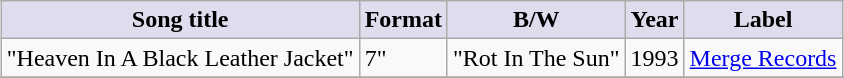<table class="wikitable" style="text-align:left; margin: 5px;">
<tr>
<th style="background:#ddddee;">Song title</th>
<th style="background:#ddddee;">Format</th>
<th style="background:#ddddee;">B/W</th>
<th style="background:#ddddee;">Year</th>
<th style="background:#ddddee;">Label</th>
</tr>
<tr>
<td>"Heaven In A Black Leather Jacket"</td>
<td>7"</td>
<td>"Rot In The Sun"</td>
<td>1993</td>
<td><a href='#'>Merge Records</a></td>
</tr>
<tr>
</tr>
</table>
